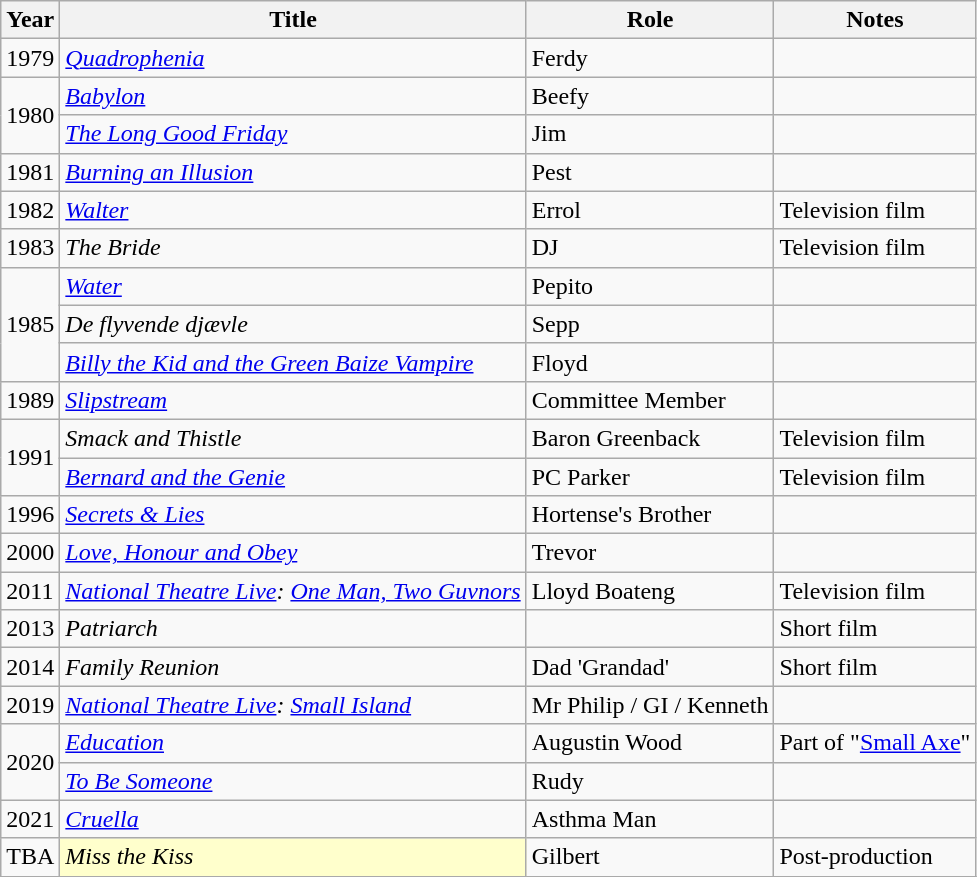<table class="wikitable">
<tr>
<th>Year</th>
<th>Title</th>
<th>Role</th>
<th>Notes</th>
</tr>
<tr>
<td>1979</td>
<td><em><a href='#'>Quadrophenia</a></em></td>
<td>Ferdy</td>
<td></td>
</tr>
<tr>
<td rowspan="2">1980</td>
<td><em><a href='#'>Babylon</a></em></td>
<td>Beefy</td>
<td></td>
</tr>
<tr>
<td><em><a href='#'>The Long Good Friday</a></em></td>
<td>Jim</td>
<td></td>
</tr>
<tr>
<td>1981</td>
<td><em><a href='#'>Burning an Illusion</a></em></td>
<td>Pest</td>
<td></td>
</tr>
<tr>
<td>1982</td>
<td><em><a href='#'>Walter</a></em></td>
<td>Errol</td>
<td>Television film</td>
</tr>
<tr>
<td>1983</td>
<td><em>The Bride</em></td>
<td>DJ</td>
<td>Television film</td>
</tr>
<tr>
<td rowspan="3">1985</td>
<td><em><a href='#'>Water</a></em></td>
<td>Pepito</td>
<td></td>
</tr>
<tr>
<td><em>De flyvende djævle</em></td>
<td>Sepp</td>
<td></td>
</tr>
<tr>
<td><em><a href='#'>Billy the Kid and the Green Baize Vampire</a></em></td>
<td>Floyd</td>
<td></td>
</tr>
<tr>
<td>1989</td>
<td><em><a href='#'>Slipstream</a></em></td>
<td>Committee Member</td>
<td></td>
</tr>
<tr>
<td rowspan="2">1991</td>
<td><em>Smack and Thistle</em></td>
<td>Baron Greenback</td>
<td>Television film</td>
</tr>
<tr>
<td><em><a href='#'>Bernard and the Genie</a></em></td>
<td>PC Parker</td>
<td>Television film</td>
</tr>
<tr>
<td>1996</td>
<td><em><a href='#'>Secrets & Lies</a></em></td>
<td>Hortense's Brother</td>
<td></td>
</tr>
<tr>
<td>2000</td>
<td><em><a href='#'>Love, Honour and Obey</a></em></td>
<td>Trevor</td>
<td></td>
</tr>
<tr>
<td>2011</td>
<td><em><a href='#'>National Theatre Live</a>: <a href='#'>One Man, Two Guvnors</a></em></td>
<td>Lloyd Boateng</td>
<td>Television film</td>
</tr>
<tr>
<td>2013</td>
<td><em>Patriarch</em></td>
<td></td>
<td>Short film</td>
</tr>
<tr>
<td>2014</td>
<td><em>Family Reunion</em></td>
<td>Dad 'Grandad'</td>
<td>Short film</td>
</tr>
<tr>
<td>2019</td>
<td><em><a href='#'>National Theatre Live</a>: <a href='#'>Small Island</a></em></td>
<td>Mr Philip / GI / Kenneth</td>
<td></td>
</tr>
<tr>
<td rowspan="2">2020</td>
<td><em><a href='#'>Education</a></em></td>
<td>Augustin Wood</td>
<td>Part of "<a href='#'>Small Axe</a>"</td>
</tr>
<tr>
<td><em><a href='#'>To Be Someone</a></em></td>
<td>Rudy</td>
<td></td>
</tr>
<tr>
<td>2021</td>
<td><em><a href='#'>Cruella</a></em></td>
<td>Asthma Man</td>
<td></td>
</tr>
<tr>
<td>TBA</td>
<td style="background:#FFFFCC;"> <em>Miss the Kiss</em></td>
<td>Gilbert</td>
<td>Post-production</td>
</tr>
<tr>
</tr>
</table>
